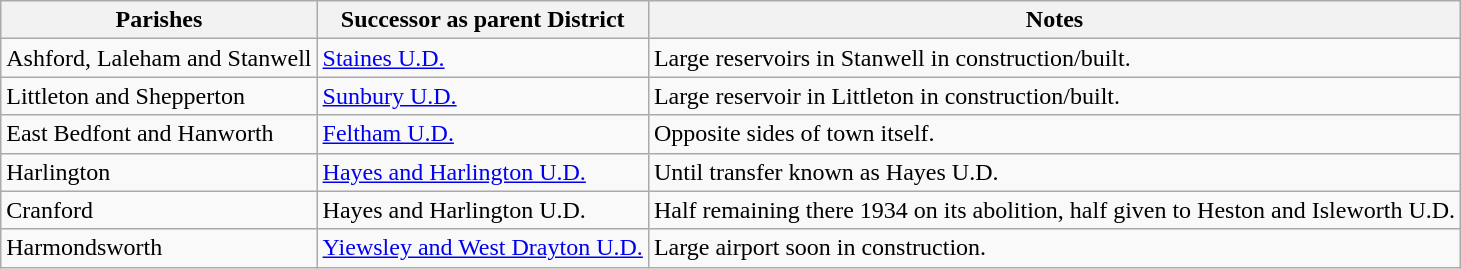<table class=wikitable>
<tr>
<th>Parishes</th>
<th>Successor as parent District</th>
<th>Notes</th>
</tr>
<tr>
<td>Ashford, Laleham and Stanwell</td>
<td><a href='#'>Staines U.D.</a></td>
<td>Large reservoirs in Stanwell in construction/built.</td>
</tr>
<tr>
<td>Littleton and Shepperton</td>
<td><a href='#'>Sunbury U.D.</a></td>
<td>Large reservoir in Littleton in construction/built.</td>
</tr>
<tr>
<td>East Bedfont and Hanworth</td>
<td><a href='#'>Feltham U.D.</a></td>
<td>Opposite sides of town itself.</td>
</tr>
<tr>
<td>Harlington</td>
<td><a href='#'>Hayes and Harlington U.D.</a></td>
<td>Until transfer known as Hayes U.D.</td>
</tr>
<tr>
<td>Cranford</td>
<td>Hayes and Harlington U.D.</td>
<td>Half remaining there 1934 on its abolition, half given to Heston and Isleworth U.D.</td>
</tr>
<tr>
<td>Harmondsworth</td>
<td><a href='#'>Yiewsley and West Drayton U.D.</a></td>
<td>Large airport soon in construction.</td>
</tr>
</table>
